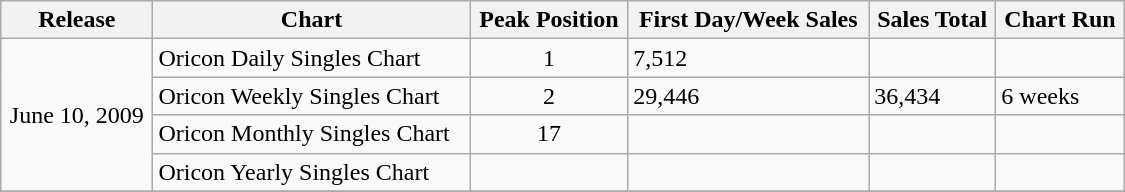<table class="wikitable" width="750px">
<tr>
<th align="left">Release</th>
<th align="left">Chart</th>
<th align="left">Peak Position</th>
<th align="left">First Day/Week Sales</th>
<th align="left">Sales Total</th>
<th align="left">Chart Run</th>
</tr>
<tr>
<td align="center" rowspan="4">June 10, 2009</td>
<td align="left">Oricon Daily Singles Chart</td>
<td align="center">1</td>
<td align="left">7,512</td>
<td align="left"></td>
<td align="left"></td>
</tr>
<tr>
<td align="left">Oricon Weekly Singles Chart</td>
<td align="center">2</td>
<td align="left">29,446</td>
<td align="left">36,434</td>
<td align="left">6 weeks</td>
</tr>
<tr>
<td align="left">Oricon Monthly Singles Chart</td>
<td align="center">17</td>
<td align="left"></td>
<td align="left"></td>
<td align="left"></td>
</tr>
<tr>
<td align="left">Oricon Yearly Singles Chart</td>
<td align="center"></td>
<td align="left"></td>
<td align="left"></td>
<td align="left"></td>
</tr>
<tr>
</tr>
</table>
